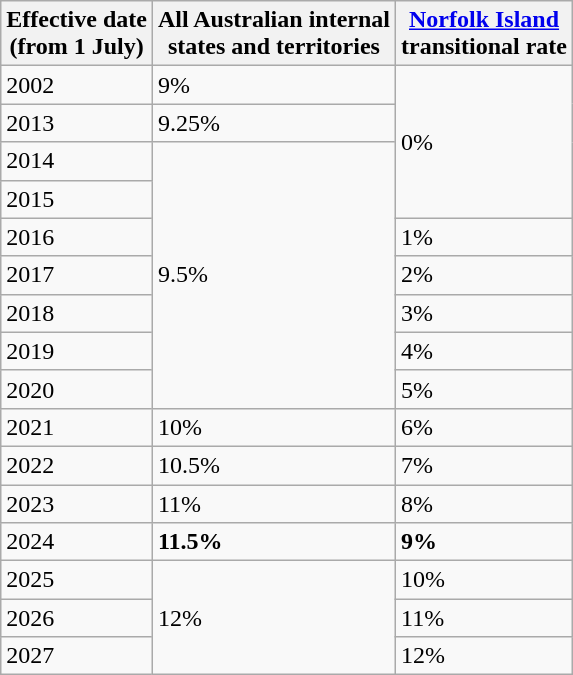<table class="wikitable">
<tr>
<th>Effective date<br>(from 1 July)</th>
<th>All Australian internal<br>states and territories</th>
<th><a href='#'>Norfolk Island</a><br>transitional rate</th>
</tr>
<tr>
<td>2002</td>
<td>9%</td>
<td rowspan="4">0%</td>
</tr>
<tr>
<td>2013</td>
<td>9.25%</td>
</tr>
<tr>
<td>2014</td>
<td rowspan="7">9.5%</td>
</tr>
<tr>
<td>2015</td>
</tr>
<tr>
<td>2016</td>
<td>1%</td>
</tr>
<tr>
<td>2017</td>
<td>2%</td>
</tr>
<tr>
<td>2018</td>
<td>3%</td>
</tr>
<tr>
<td>2019</td>
<td>4%</td>
</tr>
<tr>
<td>2020</td>
<td>5%</td>
</tr>
<tr>
<td>2021</td>
<td>10%</td>
<td>6%</td>
</tr>
<tr>
<td>2022</td>
<td>10.5%</td>
<td>7%</td>
</tr>
<tr>
<td>2023</td>
<td>11%</td>
<td>8%</td>
</tr>
<tr>
<td>2024</td>
<td><strong>11.5%</strong></td>
<td><strong>9%</strong></td>
</tr>
<tr>
<td>2025</td>
<td rowspan="3">12%</td>
<td>10%</td>
</tr>
<tr>
<td>2026</td>
<td>11%</td>
</tr>
<tr>
<td>2027</td>
<td>12%</td>
</tr>
</table>
